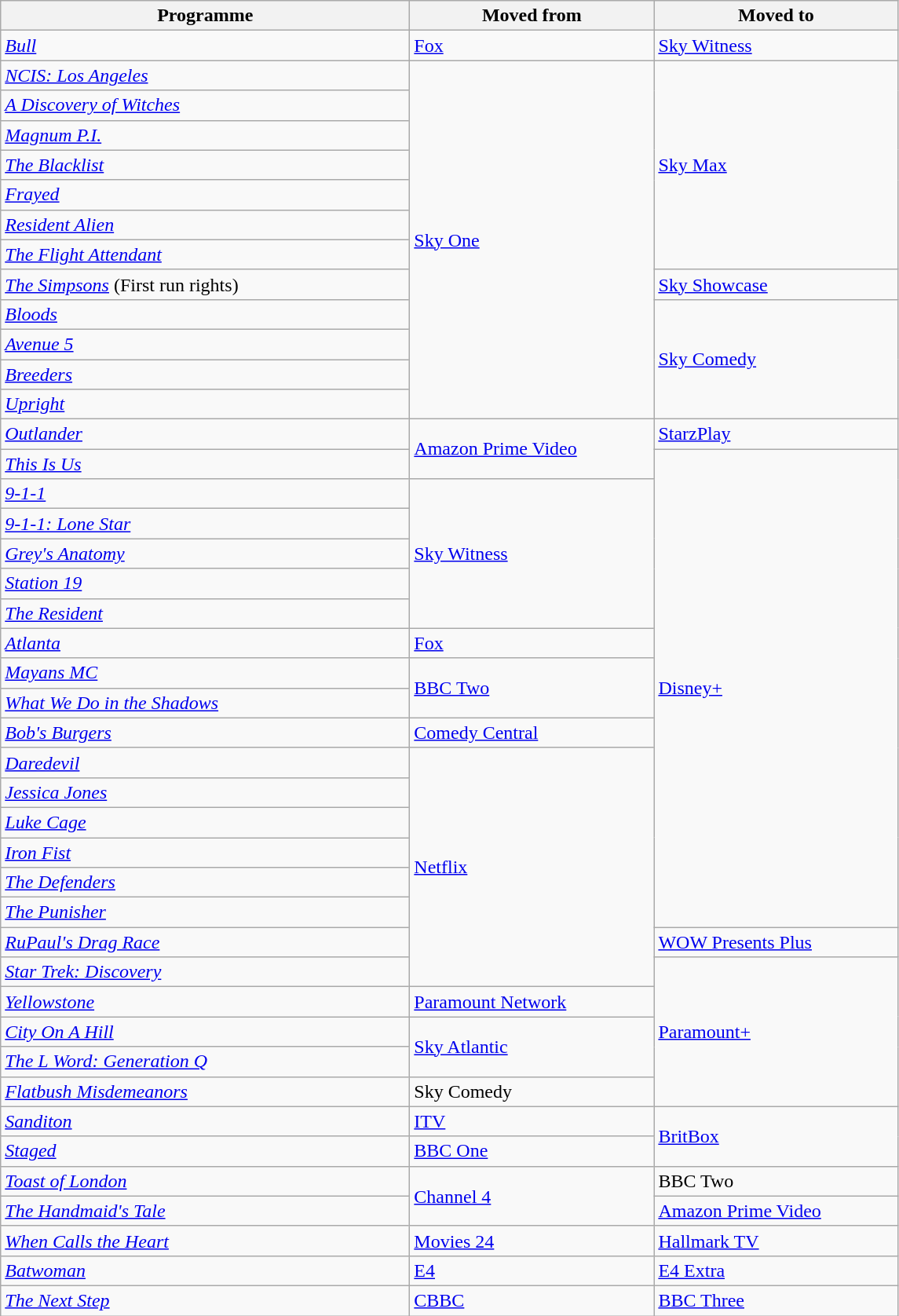<table class="wikitable">
<tr>
<th width=340>Programme</th>
<th width=200>Moved from</th>
<th width=200>Moved to</th>
</tr>
<tr>
<td><em><a href='#'>Bull</a></em></td>
<td><a href='#'>Fox</a></td>
<td><a href='#'>Sky Witness</a></td>
</tr>
<tr>
<td><em><a href='#'>NCIS: Los Angeles</a></em></td>
<td rowspan="12"><a href='#'>Sky One</a></td>
<td rowspan="7"><a href='#'>Sky Max</a></td>
</tr>
<tr>
<td><em><a href='#'>A Discovery of Witches</a></em></td>
</tr>
<tr>
<td><em><a href='#'>Magnum P.I.</a></em></td>
</tr>
<tr>
<td><em><a href='#'>The Blacklist</a></em></td>
</tr>
<tr>
<td><em><a href='#'>Frayed</a></em></td>
</tr>
<tr>
<td><em><a href='#'>Resident Alien</a></em></td>
</tr>
<tr>
<td><em><a href='#'>The Flight Attendant</a></em></td>
</tr>
<tr>
<td><em><a href='#'>The Simpsons</a></em> (First run rights)</td>
<td><a href='#'>Sky Showcase</a></td>
</tr>
<tr>
<td><em><a href='#'>Bloods</a></em></td>
<td rowspan="4"><a href='#'>Sky Comedy</a></td>
</tr>
<tr>
<td><em><a href='#'>Avenue 5</a></em></td>
</tr>
<tr>
<td><em><a href='#'>Breeders</a></em></td>
</tr>
<tr>
<td><em><a href='#'>Upright</a></em></td>
</tr>
<tr>
<td><em><a href='#'>Outlander</a></em></td>
<td rowspan="2"><a href='#'>Amazon Prime Video</a></td>
<td><a href='#'>StarzPlay</a></td>
</tr>
<tr>
<td><em><a href='#'>This Is Us</a></em></td>
<td rowspan="16"><a href='#'>Disney+</a></td>
</tr>
<tr>
<td><em><a href='#'>9-1-1</a></em></td>
<td rowspan="5"><a href='#'>Sky Witness</a></td>
</tr>
<tr>
<td><em><a href='#'>9-1-1: Lone Star</a></em></td>
</tr>
<tr>
<td><em><a href='#'>Grey's Anatomy</a></em></td>
</tr>
<tr>
<td><em><a href='#'>Station 19</a></em></td>
</tr>
<tr>
<td><em><a href='#'>The Resident</a></em></td>
</tr>
<tr>
<td><em><a href='#'>Atlanta</a></em></td>
<td><a href='#'>Fox</a></td>
</tr>
<tr>
<td><em><a href='#'>Mayans MC </a></em></td>
<td rowspan="2"><a href='#'>BBC Two</a></td>
</tr>
<tr>
<td><em><a href='#'>What We Do in the Shadows</a></em></td>
</tr>
<tr>
<td><em><a href='#'>Bob's Burgers</a></em></td>
<td><a href='#'>Comedy Central</a></td>
</tr>
<tr>
<td><em><a href='#'>Daredevil</a></em></td>
<td rowspan="8"><a href='#'>Netflix</a></td>
</tr>
<tr>
<td><em><a href='#'>Jessica Jones</a></em></td>
</tr>
<tr>
<td><em><a href='#'>Luke Cage</a></em></td>
</tr>
<tr>
<td><em><a href='#'>Iron Fist</a></em></td>
</tr>
<tr>
<td><em><a href='#'>The Defenders</a></em></td>
</tr>
<tr>
<td><em><a href='#'>The Punisher</a></em></td>
</tr>
<tr>
<td><em><a href='#'>RuPaul's Drag Race</a></em></td>
<td><a href='#'>WOW Presents Plus</a></td>
</tr>
<tr>
<td><em><a href='#'>Star Trek: Discovery</a></em></td>
<td rowspan="5"><a href='#'>Paramount+</a></td>
</tr>
<tr>
<td><em><a href='#'>Yellowstone</a></em></td>
<td><a href='#'>Paramount Network</a></td>
</tr>
<tr>
<td><em><a href='#'>City On A Hill</a></em></td>
<td rowspan="2"><a href='#'>Sky Atlantic</a></td>
</tr>
<tr>
<td><em><a href='#'>The L Word: Generation Q</a></em></td>
</tr>
<tr>
<td><em><a href='#'>Flatbush Misdemeanors</a></em></td>
<td>Sky Comedy</td>
</tr>
<tr>
<td><em><a href='#'>Sanditon</a></em></td>
<td><a href='#'>ITV</a></td>
<td rowspan="2"><a href='#'>BritBox</a></td>
</tr>
<tr>
<td><em><a href='#'>Staged</a></em></td>
<td><a href='#'>BBC One</a></td>
</tr>
<tr>
<td><em><a href='#'>Toast of London</a></em></td>
<td rowspan="2"><a href='#'>Channel 4</a></td>
<td>BBC Two</td>
</tr>
<tr>
<td><em><a href='#'>The Handmaid's Tale</a></em></td>
<td><a href='#'>Amazon Prime Video</a></td>
</tr>
<tr>
<td><em><a href='#'>When Calls the Heart</a></em></td>
<td><a href='#'>Movies 24</a></td>
<td><a href='#'>Hallmark TV</a></td>
</tr>
<tr>
<td><em><a href='#'>Batwoman</a></em></td>
<td><a href='#'>E4</a></td>
<td><a href='#'>E4 Extra</a></td>
</tr>
<tr>
<td><em><a href='#'>The Next Step</a></em></td>
<td><a href='#'>CBBC</a></td>
<td><a href='#'>BBC Three</a></td>
</tr>
</table>
